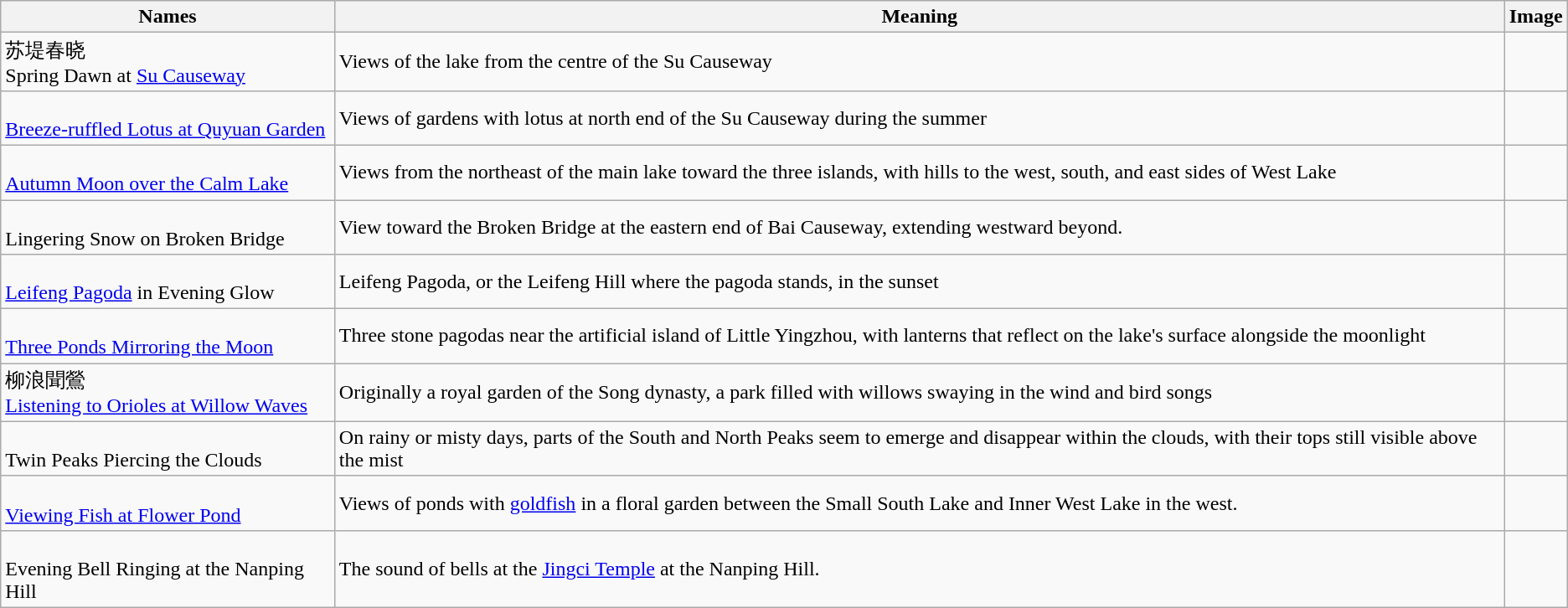<table class="wikitable">
<tr>
<th>Names</th>
<th>Meaning</th>
<th>Image</th>
</tr>
<tr>
<td>苏堤春晓<br>Spring Dawn at <a href='#'>Su Causeway</a></td>
<td>Views of the lake from the centre of the Su Causeway</td>
<td></td>
</tr>
<tr>
<td><br><a href='#'>Breeze-ruffled Lotus at Quyuan Garden</a></td>
<td>Views of gardens with lotus at north end of the Su Causeway during the summer</td>
<td></td>
</tr>
<tr>
<td><br><a href='#'>Autumn Moon over the Calm Lake</a></td>
<td>Views from the northeast of the main lake toward the three islands, with hills to the west, south, and east sides of West Lake</td>
<td></td>
</tr>
<tr>
<td><br>Lingering Snow on Broken Bridge</td>
<td>View toward the Broken Bridge at the eastern end of Bai Causeway, extending westward beyond.</td>
<td></td>
</tr>
<tr>
<td><br><a href='#'>Leifeng Pagoda</a> in Evening Glow</td>
<td>Leifeng Pagoda, or the Leifeng Hill where the pagoda stands, in the sunset</td>
<td></td>
</tr>
<tr>
<td><br><a href='#'>Three Ponds Mirroring the Moon</a></td>
<td>Three stone pagodas near the artificial island of Little Yingzhou, with lanterns that reflect on the lake's surface alongside the moonlight</td>
<td></td>
</tr>
<tr>
<td>柳浪聞鶯<br><a href='#'>Listening to Orioles at Willow Waves</a></td>
<td>Originally a royal garden of the Song dynasty, a park filled with willows swaying in the wind and bird songs</td>
<td></td>
</tr>
<tr>
<td><br>Twin Peaks Piercing the Clouds</td>
<td>On rainy or misty days, parts of the South and North Peaks seem to emerge and disappear within the clouds, with their tops still visible above the mist</td>
<td></td>
</tr>
<tr>
<td><br><a href='#'>Viewing Fish at Flower Pond</a></td>
<td>Views of ponds with <a href='#'>goldfish</a> in a floral garden between the Small South Lake and Inner West Lake in the west.</td>
<td></td>
</tr>
<tr>
<td><br>Evening Bell Ringing at the Nanping Hill</td>
<td>The sound of bells at the <a href='#'>Jingci Temple</a> at the Nanping Hill.</td>
<td></td>
</tr>
</table>
